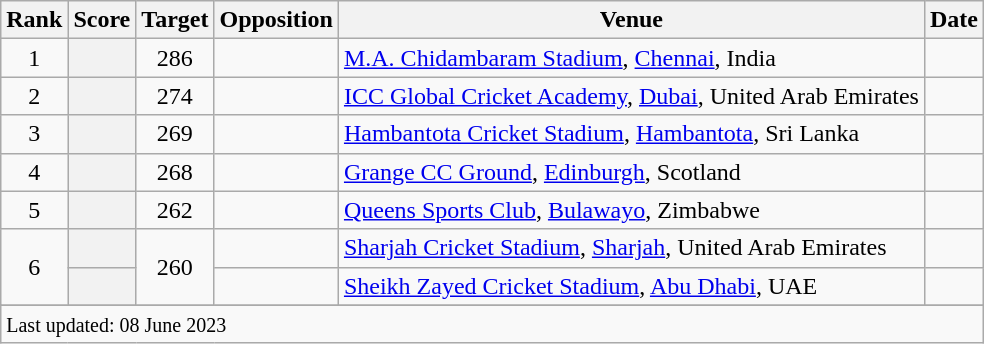<table class="wikitable plainrowheaders sortable">
<tr>
<th scope=col>Rank</th>
<th scope=col>Score</th>
<th scope=col>Target</th>
<th scope=col>Opposition</th>
<th scope=col>Venue</th>
<th scope=col>Date</th>
</tr>
<tr>
<td align=center>1</td>
<th scope=row style=text-align:center;></th>
<td align=center>286</td>
<td></td>
<td><a href='#'>M.A. Chidambaram Stadium</a>, <a href='#'>Chennai</a>, India</td>
<td></td>
</tr>
<tr>
<td align=center>2</td>
<th scope=row style=text-align:center;></th>
<td align=center>274</td>
<td></td>
<td><a href='#'>ICC Global Cricket Academy</a>, <a href='#'>Dubai</a>, United Arab Emirates</td>
<td></td>
</tr>
<tr>
<td align="center">3</td>
<th scope="row" style="text-align:center;"></th>
<td align="center">269</td>
<td></td>
<td><a href='#'>Hambantota Cricket Stadium</a>, <a href='#'>Hambantota</a>, Sri Lanka</td>
<td></td>
</tr>
<tr>
<td align="center">4</td>
<th scope="row" style="text-align:center;"></th>
<td align="center">268</td>
<td></td>
<td><a href='#'>Grange CC Ground</a>, <a href='#'>Edinburgh</a>, Scotland</td>
<td></td>
</tr>
<tr>
<td align="center">5</td>
<th scope="row" style="text-align:center;"></th>
<td align="center">262</td>
<td></td>
<td><a href='#'>Queens Sports Club</a>, <a href='#'>Bulawayo</a>, Zimbabwe</td>
<td></td>
</tr>
<tr>
<td rowspan="2" align="center">6</td>
<th scope="row" style="text-align:center;"></th>
<td rowspan="2" align="center">260</td>
<td></td>
<td><a href='#'>Sharjah Cricket Stadium</a>, <a href='#'>Sharjah</a>, United Arab Emirates</td>
<td></td>
</tr>
<tr>
<th scope=row style=text-align:center;></th>
<td></td>
<td><a href='#'>Sheikh Zayed Cricket Stadium</a>, <a href='#'>Abu Dhabi</a>, UAE</td>
<td></td>
</tr>
<tr>
</tr>
<tr class=sortbottom>
<td colspan=6><small>Last updated: 08 June 2023</small></td>
</tr>
</table>
